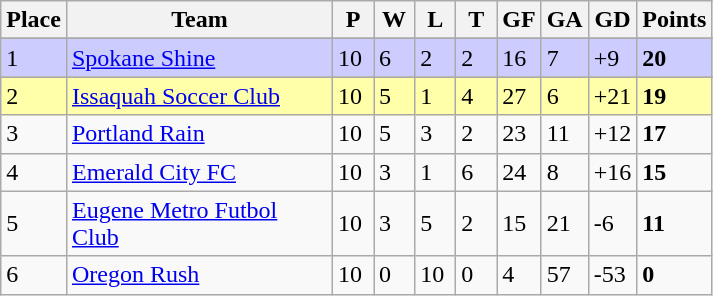<table class="wikitable">
<tr>
<th>Place</th>
<th width="170">Team</th>
<th width="20">P</th>
<th width="20">W</th>
<th width="20">L</th>
<th width="20">T</th>
<th width="20">GF</th>
<th width="20">GA</th>
<th width="25">GD</th>
<th>Points</th>
</tr>
<tr>
</tr>
<tr bgcolor=#ccccff>
<td>1</td>
<td><a href='#'>Spokane Shine</a></td>
<td>10</td>
<td>6</td>
<td>2</td>
<td>2</td>
<td>16</td>
<td>7</td>
<td>+9</td>
<td><strong>20</strong></td>
</tr>
<tr>
</tr>
<tr bgcolor=#ffffaa>
<td>2</td>
<td><a href='#'>Issaquah Soccer Club</a></td>
<td>10</td>
<td>5</td>
<td>1</td>
<td>4</td>
<td>27</td>
<td>6</td>
<td>+21</td>
<td><strong>19</strong></td>
</tr>
<tr>
<td>3</td>
<td><a href='#'>Portland Rain</a></td>
<td>10</td>
<td>5</td>
<td>3</td>
<td>2</td>
<td>23</td>
<td>11</td>
<td>+12</td>
<td><strong>17</strong></td>
</tr>
<tr>
<td>4</td>
<td><a href='#'>Emerald City FC</a></td>
<td>10</td>
<td>3</td>
<td>1</td>
<td>6</td>
<td>24</td>
<td>8</td>
<td>+16</td>
<td><strong>15</strong></td>
</tr>
<tr>
<td>5</td>
<td><a href='#'>Eugene Metro Futbol Club</a></td>
<td>10</td>
<td>3</td>
<td>5</td>
<td>2</td>
<td>15</td>
<td>21</td>
<td>-6</td>
<td><strong>11</strong></td>
</tr>
<tr>
<td>6</td>
<td><a href='#'>Oregon Rush</a></td>
<td>10</td>
<td>0</td>
<td>10</td>
<td>0</td>
<td>4</td>
<td>57</td>
<td>-53</td>
<td><strong>0</strong></td>
</tr>
</table>
